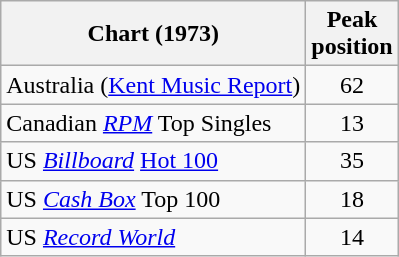<table class="wikitable sortable">
<tr>
<th>Chart (1973)</th>
<th>Peak<br>position</th>
</tr>
<tr>
<td>Australia (<a href='#'>Kent Music Report</a>)</td>
<td style="text-align:center;">62</td>
</tr>
<tr>
<td>Canadian <em><a href='#'>RPM</a></em> Top Singles</td>
<td style="text-align:center;">13</td>
</tr>
<tr>
<td>US <em><a href='#'>Billboard</a></em> <a href='#'>Hot 100</a></td>
<td style="text-align:center;">35</td>
</tr>
<tr>
<td>US <a href='#'><em>Cash Box</em></a> Top 100</td>
<td align="center">18</td>
</tr>
<tr>
<td>US <em><a href='#'>Record World</a></em></td>
<td style="text-align:center;">14</td>
</tr>
</table>
